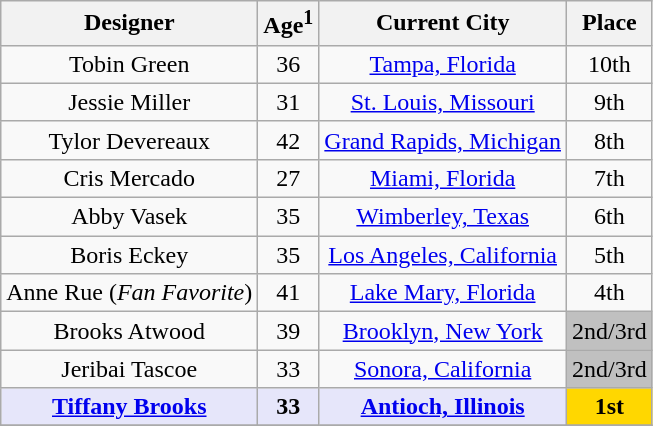<table class="wikitable sortable" style="text-align:center">
<tr>
<th>Designer</th>
<th>Age<sup>1</sup></th>
<th>Current City</th>
<th>Place</th>
</tr>
<tr>
<td>Tobin Green</td>
<td>36</td>
<td><a href='#'>Tampa, Florida</a></td>
<td>10th</td>
</tr>
<tr>
<td>Jessie Miller</td>
<td>31</td>
<td><a href='#'>St. Louis, Missouri</a></td>
<td>9th</td>
</tr>
<tr>
<td>Tylor Devereaux</td>
<td>42</td>
<td><a href='#'>Grand Rapids, Michigan</a></td>
<td>8th</td>
</tr>
<tr>
<td>Cris Mercado</td>
<td>27</td>
<td><a href='#'>Miami, Florida</a></td>
<td>7th</td>
</tr>
<tr>
<td>Abby Vasek</td>
<td>35</td>
<td><a href='#'>Wimberley, Texas</a></td>
<td>6th</td>
</tr>
<tr>
<td>Boris Eckey</td>
<td>35</td>
<td><a href='#'>Los Angeles, California</a></td>
<td>5th</td>
</tr>
<tr>
<td>Anne Rue (<em>Fan Favorite</em>)</td>
<td>41</td>
<td><a href='#'>Lake Mary, Florida</a></td>
<td>4th</td>
</tr>
<tr>
<td>Brooks Atwood</td>
<td>39</td>
<td><a href='#'>Brooklyn, New York</a></td>
<td bgcolor="silver">2nd/3rd</td>
</tr>
<tr>
<td>Jeribai Tascoe</td>
<td>33</td>
<td><a href='#'>Sonora, California</a></td>
<td bgcolor="silver">2nd/3rd</td>
</tr>
<tr>
<td bgcolor="lavender"><strong><a href='#'>Tiffany Brooks</a></strong></td>
<td bgcolor="lavender"><strong>33</strong></td>
<td bgcolor="lavender"><strong><a href='#'>Antioch, Illinois</a></strong></td>
<td bgcolor="gold"><strong>1st</strong></td>
</tr>
<tr>
</tr>
</table>
